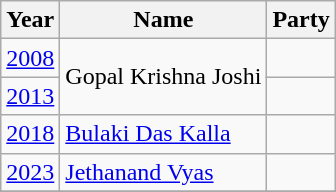<table class="wikitable sortable">
<tr>
<th>Year</th>
<th>Name</th>
<th colspan=2>Party</th>
</tr>
<tr>
<td><a href='#'>2008</a></td>
<td rowspan=2>Gopal Krishna Joshi</td>
<td></td>
</tr>
<tr>
<td><a href='#'>2013</a></td>
</tr>
<tr>
<td><a href='#'>2018</a></td>
<td><a href='#'>Bulaki Das Kalla</a></td>
<td></td>
</tr>
<tr>
<td><a href='#'>2023</a></td>
<td><a href='#'>Jethanand Vyas</a></td>
<td></td>
</tr>
<tr>
</tr>
</table>
